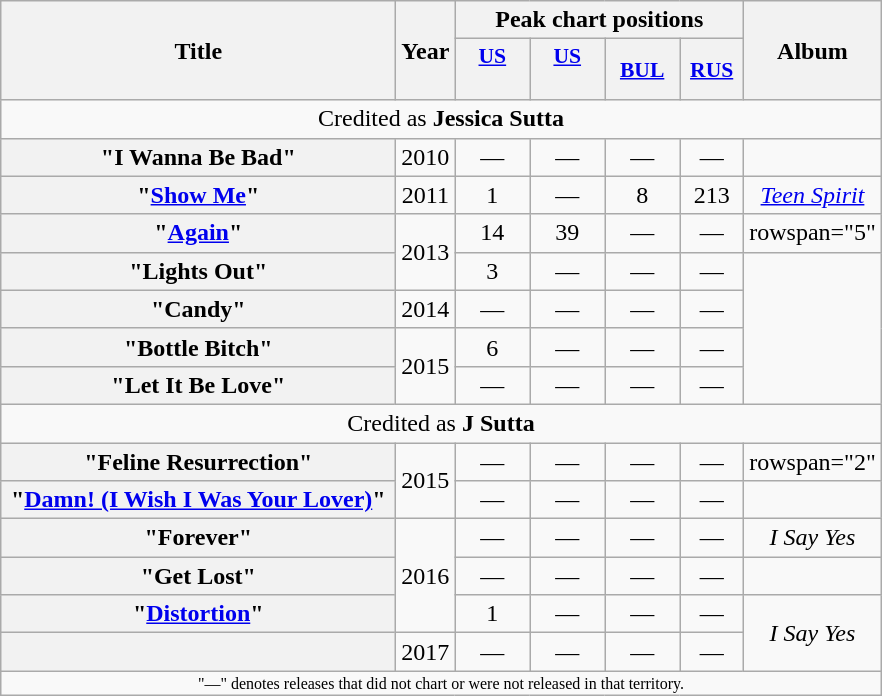<table class="wikitable plainrowheaders" style="text-align:center;">
<tr>
<th scope="col" rowspan="2" style="width:16em;">Title</th>
<th scope="col" rowspan="2" style="width:2em;">Year</th>
<th scope="col" colspan="4" style="width:2em;">Peak chart positions</th>
<th scope="col" rowspan="2" style="width:2em;">Album</th>
</tr>
<tr>
<th scope="col" style="width:3em;font-size:90%;"><a href='#'>US<br></a><br></th>
<th scope="col" style="width:3em;font-size:90%;"><a href='#'>US<br></a><br></th>
<th scope="col" style="width:3em;font-size:90%;"><a href='#'>BUL</a><br></th>
<th scope="col" style="width:2.5em;font-size:90%;"><a href='#'>RUS</a><br></th>
</tr>
<tr>
<td colspan=7>Credited as <strong>Jessica Sutta</strong></td>
</tr>
<tr>
<th scope="row">"I Wanna Be Bad"</th>
<td>2010</td>
<td>—</td>
<td>—</td>
<td>—</td>
<td>—</td>
<td></td>
</tr>
<tr>
<th scope="row">"<a href='#'>Show Me</a>"</th>
<td rowspan="row">2011</td>
<td>1</td>
<td>—</td>
<td>8</td>
<td>213</td>
<td><em><a href='#'>Teen Spirit</a></em></td>
</tr>
<tr>
<th scope="row">"<a href='#'>Again</a>"<br></th>
<td rowspan="2">2013</td>
<td>14</td>
<td>39</td>
<td>—</td>
<td>—</td>
<td>rowspan="5" </td>
</tr>
<tr>
<th scope="row">"Lights Out"</th>
<td>3</td>
<td>—</td>
<td>—</td>
<td>—</td>
</tr>
<tr>
<th scope="row">"Candy"</th>
<td>2014</td>
<td>—</td>
<td>—</td>
<td>—</td>
<td>—</td>
</tr>
<tr>
<th scope="row">"Bottle Bitch"</th>
<td rowspan="2">2015</td>
<td>6</td>
<td>—</td>
<td>—</td>
<td>—</td>
</tr>
<tr>
<th scope="row">"Let It Be Love"<br></th>
<td>—</td>
<td>—</td>
<td>—</td>
<td>—</td>
</tr>
<tr>
<td colspan=14>Credited as <strong>J Sutta</strong></td>
</tr>
<tr>
<th scope="row">"Feline Resurrection"</th>
<td rowspan="2">2015</td>
<td>—</td>
<td>—</td>
<td>—</td>
<td>—</td>
<td>rowspan="2" </td>
</tr>
<tr>
<th scope="row">"<a href='#'>Damn! (I Wish I Was Your Lover)</a>"</th>
<td>—</td>
<td>—</td>
<td>—</td>
<td>—</td>
</tr>
<tr>
<th scope="row">"Forever"</th>
<td rowspan="3">2016</td>
<td>—</td>
<td>—</td>
<td>—</td>
<td>—</td>
<td><em>I Say Yes</em></td>
</tr>
<tr>
<th scope="row">"Get Lost"</th>
<td>—</td>
<td>—</td>
<td>—</td>
<td>—</td>
<td></td>
</tr>
<tr>
<th scope="row">"<a href='#'>Distortion</a>"</th>
<td>1</td>
<td>—</td>
<td>—</td>
<td>—</td>
<td rowspan="2"><em>I Say Yes</em></td>
</tr>
<tr>
<th scope="row"></th>
<td>2017</td>
<td>—</td>
<td>—</td>
<td>—</td>
<td>—</td>
</tr>
<tr>
<td colspan="16" style="text-align:center; font-size:8pt;">"—" denotes releases that did not chart or were not released in that territory.</td>
</tr>
</table>
